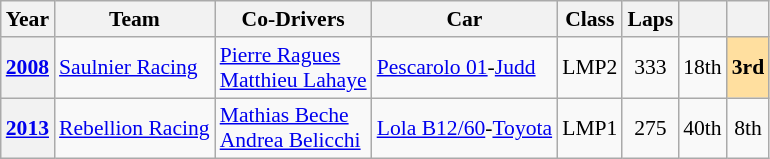<table class="wikitable" style="text-align:center; font-size:90%">
<tr>
<th>Year</th>
<th>Team</th>
<th>Co-Drivers</th>
<th>Car</th>
<th>Class</th>
<th>Laps</th>
<th></th>
<th></th>
</tr>
<tr>
<th><a href='#'>2008</a></th>
<td align="left"> <a href='#'>Saulnier Racing</a></td>
<td align="left"> <a href='#'>Pierre Ragues</a><br> <a href='#'>Matthieu Lahaye</a></td>
<td align="left"><a href='#'>Pescarolo 01</a>-<a href='#'>Judd</a></td>
<td>LMP2</td>
<td>333</td>
<td>18th</td>
<td style="background:#FFDF9F;"><strong>3rd</strong></td>
</tr>
<tr>
<th><a href='#'>2013</a></th>
<td align="left"> <a href='#'>Rebellion Racing</a></td>
<td align="left"> <a href='#'>Mathias Beche</a><br> <a href='#'>Andrea Belicchi</a></td>
<td align="left"><a href='#'>Lola B12/60</a>-<a href='#'>Toyota</a></td>
<td>LMP1</td>
<td>275</td>
<td>40th</td>
<td>8th</td>
</tr>
</table>
